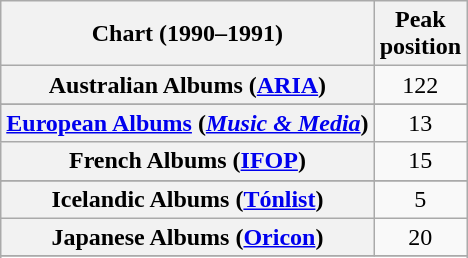<table class="wikitable sortable plainrowheaders" style="text-align:center">
<tr>
<th scope="col">Chart (1990–1991)</th>
<th scope="col">Peak<br>position</th>
</tr>
<tr>
<th scope="row">Australian Albums (<a href='#'>ARIA</a>)</th>
<td>122</td>
</tr>
<tr>
</tr>
<tr>
</tr>
<tr>
</tr>
<tr>
<th scope="row"><a href='#'>European Albums</a> (<em><a href='#'>Music & Media</a></em>)</th>
<td>13</td>
</tr>
<tr>
<th scope="row">French Albums (<a href='#'>IFOP</a>)</th>
<td>15</td>
</tr>
<tr>
</tr>
<tr>
<th scope="row">Icelandic Albums (<a href='#'>Tónlist</a>)</th>
<td>5</td>
</tr>
<tr>
<th scope="row">Japanese Albums (<a href='#'>Oricon</a>)</th>
<td>20</td>
</tr>
<tr>
</tr>
<tr>
</tr>
<tr>
</tr>
<tr>
</tr>
</table>
